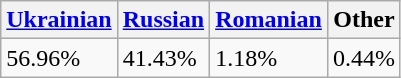<table class="wikitable">
<tr>
<th><a href='#'>Ukrainian</a></th>
<th><a href='#'>Russian</a></th>
<th><a href='#'>Romanian</a></th>
<th>Other</th>
</tr>
<tr>
<td>56.96%</td>
<td>41.43%</td>
<td>1.18%</td>
<td>0.44%</td>
</tr>
</table>
